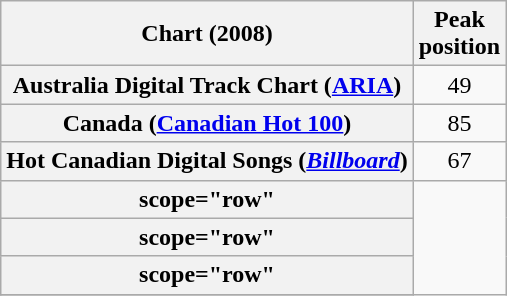<table class="wikitable sortable plainrowheaders">
<tr>
<th>Chart (2008)</th>
<th>Peak<br>position</th>
</tr>
<tr>
<th scope="row">Australia Digital Track Chart (<a href='#'>ARIA</a>)</th>
<td style="text-align:center;">49</td>
</tr>
<tr>
<th scope="row">Canada (<a href='#'>Canadian Hot 100</a>)</th>
<td style="text-align:center;">85</td>
</tr>
<tr>
<th scope="row">Hot Canadian Digital Songs (<em><a href='#'>Billboard</a></em>)</th>
<td style="text-align:center;">67</td>
</tr>
<tr>
<th>scope="row" </th>
</tr>
<tr>
<th>scope="row" </th>
</tr>
<tr>
<th>scope="row" </th>
</tr>
<tr>
</tr>
</table>
